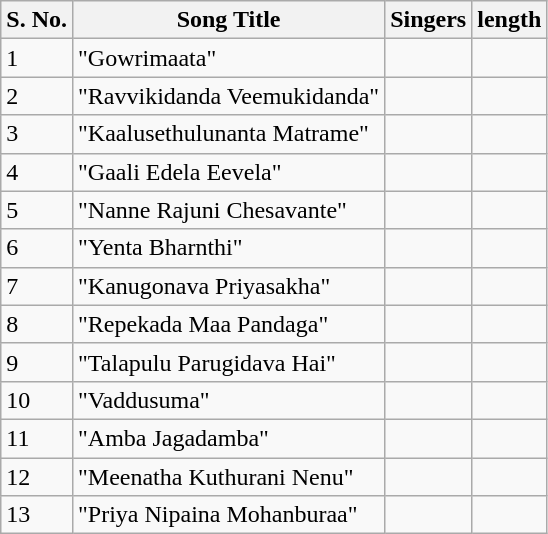<table class="wikitable">
<tr>
<th>S. No.</th>
<th>Song Title</th>
<th>Singers</th>
<th>length</th>
</tr>
<tr>
<td>1</td>
<td>"Gowrimaata"</td>
<td></td>
<td></td>
</tr>
<tr>
<td>2</td>
<td>"Ravvikidanda Veemukidanda"</td>
<td></td>
<td></td>
</tr>
<tr>
<td>3</td>
<td>"Kaalusethulunanta Matrame"</td>
<td></td>
<td></td>
</tr>
<tr>
<td>4</td>
<td>"Gaali Edela Eevela"</td>
<td></td>
<td></td>
</tr>
<tr>
<td>5</td>
<td>"Nanne Rajuni Chesavante"</td>
<td></td>
<td></td>
</tr>
<tr>
<td>6</td>
<td>"Yenta Bharnthi"</td>
<td></td>
<td></td>
</tr>
<tr>
<td>7</td>
<td>"Kanugonava Priyasakha"</td>
<td></td>
<td></td>
</tr>
<tr>
<td>8</td>
<td>"Repekada Maa Pandaga"</td>
<td></td>
<td></td>
</tr>
<tr>
<td>9</td>
<td>"Talapulu Parugidava Hai"</td>
<td></td>
<td></td>
</tr>
<tr>
<td>10</td>
<td>"Vaddusuma"</td>
<td></td>
<td></td>
</tr>
<tr>
<td>11</td>
<td>"Amba Jagadamba"</td>
<td></td>
<td></td>
</tr>
<tr>
<td>12</td>
<td>"Meenatha Kuthurani Nenu"</td>
<td></td>
<td></td>
</tr>
<tr>
<td>13</td>
<td>"Priya Nipaina Mohanburaa"</td>
<td></td>
<td></td>
</tr>
</table>
